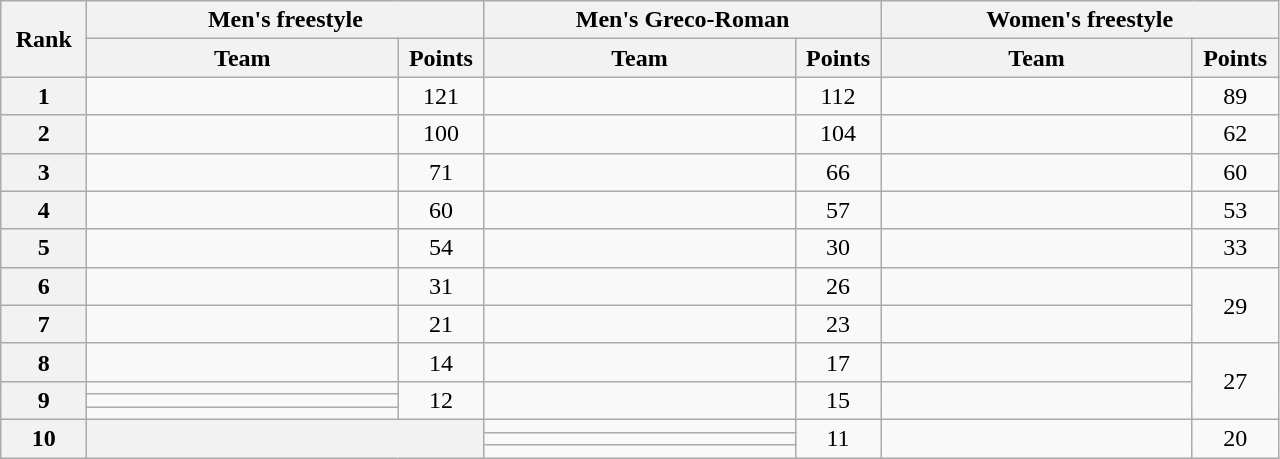<table class="wikitable" style="text-align:center;">
<tr>
<th width=50 rowspan="2">Rank</th>
<th colspan="2">Men's freestyle</th>
<th colspan="2">Men's Greco-Roman</th>
<th colspan="2">Women's freestyle</th>
</tr>
<tr>
<th width=200>Team</th>
<th width=50>Points</th>
<th width=200>Team</th>
<th width=50>Points</th>
<th width=200>Team</th>
<th width=50>Points</th>
</tr>
<tr>
<th>1</th>
<td align=left></td>
<td>121</td>
<td align=left></td>
<td>112</td>
<td align=left></td>
<td>89</td>
</tr>
<tr>
<th>2</th>
<td align=left></td>
<td>100</td>
<td align=left></td>
<td>104</td>
<td align=left></td>
<td>62</td>
</tr>
<tr>
<th>3</th>
<td align=left></td>
<td>71</td>
<td align=left></td>
<td>66</td>
<td align=left></td>
<td>60</td>
</tr>
<tr>
<th>4</th>
<td align=left></td>
<td>60</td>
<td align=left></td>
<td>57</td>
<td align=left></td>
<td>53</td>
</tr>
<tr>
<th>5</th>
<td align=left></td>
<td>54</td>
<td align=left></td>
<td>30</td>
<td align=left></td>
<td>33</td>
</tr>
<tr>
<th>6</th>
<td align=left></td>
<td>31</td>
<td align=left></td>
<td>26</td>
<td align=left></td>
<td rowspan="2">29</td>
</tr>
<tr>
<th>7</th>
<td align=left></td>
<td>21</td>
<td align=left></td>
<td>23</td>
<td align=left></td>
</tr>
<tr>
<th>8</th>
<td align=left></td>
<td>14</td>
<td align=left></td>
<td>17</td>
<td align=left></td>
<td rowspan="4">27</td>
</tr>
<tr>
<th rowspan="3">9</th>
<td align=left></td>
<td rowspan="3">12</td>
<td rowspan="3" align="left"></td>
<td rowspan="3">15</td>
<td rowspan="3" align="left"></td>
</tr>
<tr>
<td align=left></td>
</tr>
<tr>
<td align=left></td>
</tr>
<tr>
<th rowspan="3">10</th>
<th colspan="2" rowspan="3"></th>
<td align="left"></td>
<td rowspan="3">11</td>
<td rowspan="3" align="left"></td>
<td rowspan="3">20</td>
</tr>
<tr>
<td align="left"></td>
</tr>
<tr>
<td align="left"></td>
</tr>
</table>
